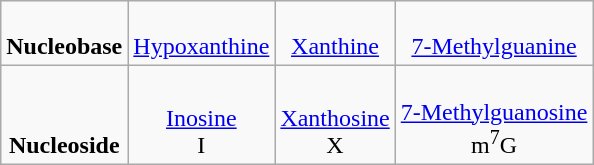<table class="wikitable skin-invert-image">
<tr align="center" valign="bottom">
<td><strong>Nucleobase</strong></td>
<td><br><a href='#'>Hypoxanthine</a></td>
<td><br><a href='#'>Xanthine</a></td>
<td><br><a href='#'>7-Methylguanine</a></td>
</tr>
<tr align="center" valign="bottom">
<td><strong>Nucleoside</strong></td>
<td><br><a href='#'>Inosine</a><br>I</td>
<td><br><a href='#'>Xanthosine</a><br>X</td>
<td><br><a href='#'>7-Methylguanosine</a><br>m<sup>7</sup>G</td>
</tr>
</table>
